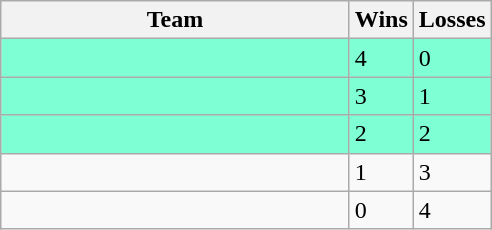<table class="wikitable">
<tr>
<th width=225>Team</th>
<th>Wins</th>
<th>Losses</th>
</tr>
<tr style="background:#7FFFD4">
<td></td>
<td>4</td>
<td>0</td>
</tr>
<tr style="background:#7FFFD4 ">
<td></td>
<td>3</td>
<td>1</td>
</tr>
<tr style="background:#7FFFD4">
<td></td>
<td>2</td>
<td>2</td>
</tr>
<tr>
<td></td>
<td>1</td>
<td>3</td>
</tr>
<tr>
<td></td>
<td>0</td>
<td>4</td>
</tr>
</table>
